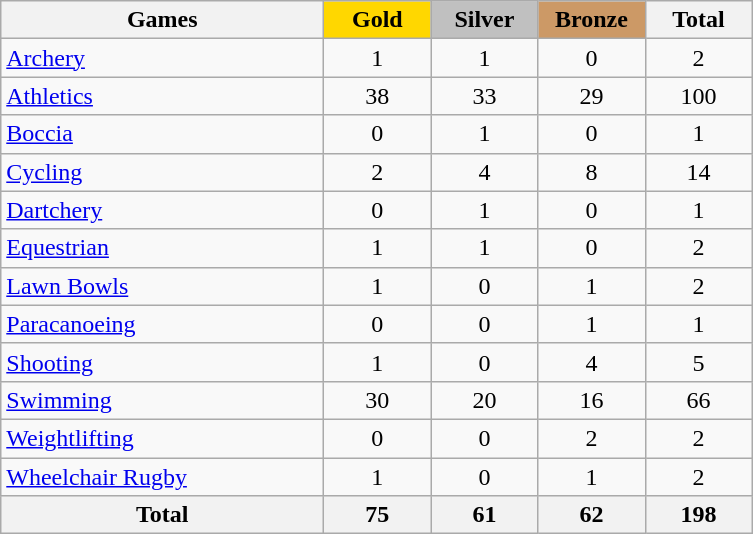<table class="wikitable sortable" style="text-align:center;">
<tr>
<th style="width:13em;">Games</th>
<th style="width:4em; background:gold;">Gold</th>
<th style="width:4em; background:silver;">Silver</th>
<th style="width:4em; background:#cc9966;">Bronze</th>
<th style="width:4em;">Total</th>
</tr>
<tr>
<td align=left> <a href='#'>Archery</a></td>
<td>1</td>
<td>1</td>
<td>0</td>
<td>2</td>
</tr>
<tr>
<td align=left> <a href='#'>Athletics</a></td>
<td>38</td>
<td>33</td>
<td>29</td>
<td>100</td>
</tr>
<tr>
<td align=left> <a href='#'>Boccia</a></td>
<td>0</td>
<td>1</td>
<td>0</td>
<td>1</td>
</tr>
<tr>
<td align=left> <a href='#'>Cycling</a></td>
<td>2</td>
<td>4</td>
<td>8</td>
<td>14</td>
</tr>
<tr>
<td align=left> <a href='#'>Dartchery</a></td>
<td>0</td>
<td>1</td>
<td>0</td>
<td>1</td>
</tr>
<tr>
<td align=left> <a href='#'>Equestrian</a></td>
<td>1</td>
<td>1</td>
<td>0</td>
<td>2</td>
</tr>
<tr>
<td align=left> <a href='#'>Lawn Bowls</a></td>
<td>1</td>
<td>0</td>
<td>1</td>
<td>2</td>
</tr>
<tr>
<td align=left> <a href='#'>Paracanoeing</a></td>
<td>0</td>
<td>0</td>
<td>1</td>
<td>1</td>
</tr>
<tr>
<td align=left> <a href='#'>Shooting</a></td>
<td>1</td>
<td>0</td>
<td>4</td>
<td>5</td>
</tr>
<tr>
<td align=left> <a href='#'>Swimming</a></td>
<td>30</td>
<td>20</td>
<td>16</td>
<td>66</td>
</tr>
<tr>
<td align=left> <a href='#'>Weightlifting</a></td>
<td>0</td>
<td>0</td>
<td>2</td>
<td>2</td>
</tr>
<tr>
<td align=left> <a href='#'>Wheelchair Rugby</a></td>
<td>1</td>
<td>0</td>
<td>1</td>
<td>2</td>
</tr>
<tr>
<th>Total</th>
<th>75</th>
<th>61</th>
<th>62</th>
<th>198</th>
</tr>
</table>
